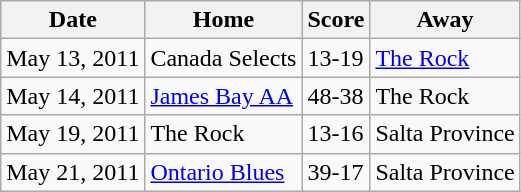<table class="wikitable">
<tr>
<th>Date</th>
<th>Home</th>
<th>Score</th>
<th>Away</th>
</tr>
<tr>
<td>May 13, 2011</td>
<td>Canada Selects</td>
<td>13-19</td>
<td><a href='#'>The Rock</a></td>
</tr>
<tr>
<td>May 14, 2011</td>
<td><a href='#'>James Bay AA</a></td>
<td>48-38</td>
<td>The Rock</td>
</tr>
<tr>
<td>May 19, 2011</td>
<td>The Rock</td>
<td>13-16</td>
<td>Salta Province</td>
</tr>
<tr>
<td>May 21, 2011</td>
<td><a href='#'>Ontario Blues</a></td>
<td>39-17</td>
<td>Salta Province</td>
</tr>
</table>
